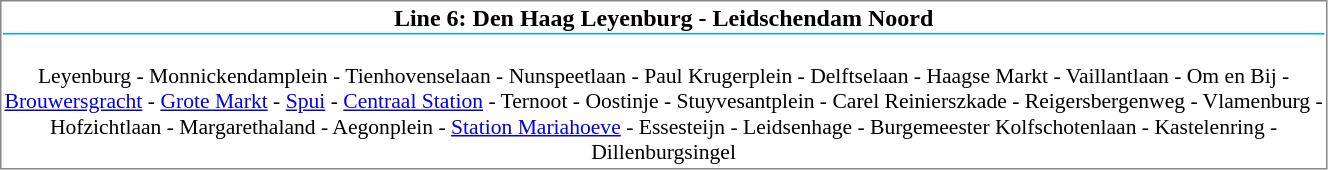<table align=left cellspacing=1 style="border:1px solid #888888;" width="70%">
<tr>
<td align=center style="border-bottom:1px solid #00AEEF;"><strong>Line 6: Den Haag Leyenburg - Leidschendam Noord</strong></td>
</tr>
<tr>
<td align="center" style="font-size: 90%;" colspan="2"><br>Leyenburg - Monnickendamplein - Tienhovenselaan - Nunspeetlaan - Paul Krugerplein - Delftselaan - Haagse Markt - Vaillantlaan - Om en Bij - <a href='#'>Brouwersgracht</a> - <a href='#'>Grote Markt</a> - <a href='#'>Spui</a> - <a href='#'>Centraal Station</a> - Ternoot - Oostinje - Stuyvesantplein - Carel Reinierszkade - Reigersbergenweg - Vlamenburg - Hofzichtlaan - Margarethaland - Aegonplein - <a href='#'>Station Mariahoeve</a> - Essesteijn - Leidsenhage - Burgemeester Kolfschotenlaan - Kastelenring - Dillenburgsingel</td>
</tr>
</table>
